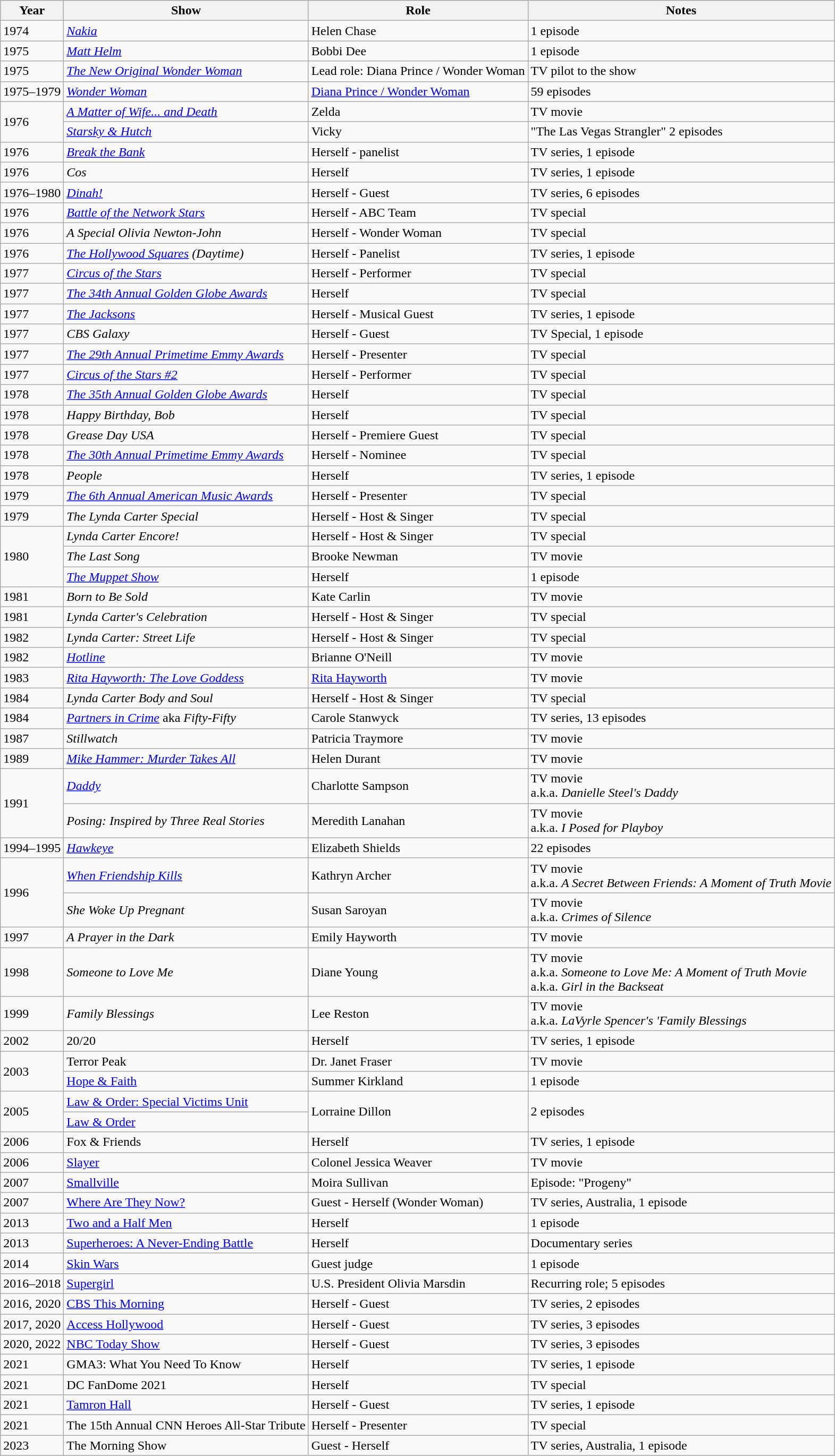<table class="wikitable">
<tr>
<th>Year</th>
<th>Show</th>
<th>Role</th>
<th>Notes</th>
</tr>
<tr>
<td>1974</td>
<td><em><a href='#'>Nakia</a></em></td>
<td>Helen Chase</td>
<td>1 episode</td>
</tr>
<tr>
<td>1975</td>
<td><em><a href='#'>Matt Helm</a></em></td>
<td>Bobbi Dee</td>
<td>1 episode</td>
</tr>
<tr>
<td>1975</td>
<td><em><a href='#'>The New Original Wonder Woman</a></em></td>
<td>Lead role: Diana Prince / Wonder Woman</td>
<td>TV pilot to the show</td>
</tr>
<tr>
<td>1975–1979</td>
<td><em><a href='#'>Wonder Woman</a></em></td>
<td><a href='#'>Diana Prince / Wonder Woman</a></td>
<td>59 episodes</td>
</tr>
<tr>
<td rowspan=2>1976</td>
<td><em><a href='#'>A Matter of Wife... and Death</a></em></td>
<td>Zelda</td>
<td>TV movie</td>
</tr>
<tr>
<td><em><a href='#'>Starsky & Hutch</a></em></td>
<td>Vicky</td>
<td>"The Las Vegas Strangler" 2 episodes</td>
</tr>
<tr>
<td>1976</td>
<td><em><a href='#'>Break the Bank</a></em></td>
<td>Herself - panelist</td>
<td>TV series, 1 episode</td>
</tr>
<tr>
<td>1976</td>
<td><em>Cos</em></td>
<td>Herself</td>
<td>TV series, 1 episode</td>
</tr>
<tr>
<td>1976–1980</td>
<td><em><a href='#'>Dinah!</a></em></td>
<td>Herself - Guest</td>
<td>TV series, 6 episodes</td>
</tr>
<tr>
<td>1976</td>
<td><em><a href='#'>Battle of the Network Stars</a></em></td>
<td>Herself - ABC Team</td>
<td>TV special</td>
</tr>
<tr>
<td>1976</td>
<td><em>A Special Olivia Newton-John</em></td>
<td>Herself - Wonder Woman</td>
<td>TV special</td>
</tr>
<tr>
<td>1976</td>
<td><em><a href='#'>The Hollywood Squares</a> (Daytime)</em></td>
<td>Herself - Panelist</td>
<td>TV series, 1 episode</td>
</tr>
<tr>
<td>1977</td>
<td><em><a href='#'>Circus of the Stars</a></em></td>
<td>Herself - Performer</td>
<td>TV special</td>
</tr>
<tr>
<td>1977</td>
<td><em><a href='#'>The 34th Annual Golden Globe Awards</a></em></td>
<td>Herself</td>
<td>TV special</td>
</tr>
<tr>
<td>1977</td>
<td><em><a href='#'>The Jacksons</a></em></td>
<td>Herself - Musical Guest</td>
<td>TV series, 1 episode</td>
</tr>
<tr>
<td>1977</td>
<td><em>CBS Galaxy</em></td>
<td>Herself - Guest</td>
<td>TV Special, 1 episode</td>
</tr>
<tr>
<td>1977</td>
<td><em><a href='#'>The 29th Annual Primetime Emmy Awards</a></em></td>
<td>Herself - Presenter</td>
<td>TV special</td>
</tr>
<tr>
<td>1977</td>
<td><em><a href='#'>Circus of the Stars #2</a></em></td>
<td>Herself - Performer</td>
<td>TV special</td>
</tr>
<tr>
<td>1978</td>
<td><em><a href='#'>The 35th Annual Golden Globe Awards</a></em></td>
<td>Herself</td>
<td>TV special</td>
</tr>
<tr>
<td>1978</td>
<td><em>Happy Birthday, Bob</em></td>
<td>Herself</td>
<td>TV special</td>
</tr>
<tr>
<td>1978</td>
<td><em>Grease Day USA</em></td>
<td>Herself - Premiere Guest</td>
<td>TV special</td>
</tr>
<tr>
<td>1978</td>
<td><em><a href='#'>The 30th Annual Primetime Emmy Awards</a></em></td>
<td>Herself - Nominee</td>
<td>TV special</td>
</tr>
<tr>
<td>1978</td>
<td><em>People</em></td>
<td>Herself</td>
<td>TV series, 1 episode</td>
</tr>
<tr>
<td>1979</td>
<td><em><a href='#'>The 6th Annual American Music Awards</a></em></td>
<td>Herself - Presenter</td>
<td>TV special</td>
</tr>
<tr>
<td>1979</td>
<td><em>The Lynda Carter Special</em></td>
<td>Herself - Host & Singer</td>
<td>TV special</td>
</tr>
<tr>
<td rowspan=3>1980</td>
<td><em>Lynda Carter Encore!</em></td>
<td>Herself - Host & Singer</td>
<td>TV special</td>
</tr>
<tr>
<td><em>The Last Song</em></td>
<td>Brooke Newman</td>
<td>TV movie</td>
</tr>
<tr>
<td><em><a href='#'>The Muppet Show</a></em></td>
<td>Herself</td>
<td>1 episode</td>
</tr>
<tr>
<td>1981</td>
<td><em>Born to Be Sold</em></td>
<td>Kate Carlin</td>
<td>TV movie</td>
</tr>
<tr>
<td>1981</td>
<td><em>Lynda Carter's Celebration</em></td>
<td>Herself - Host & Singer</td>
<td>TV special</td>
</tr>
<tr>
<td>1982</td>
<td><em>Lynda Carter: Street Life</em></td>
<td>Herself - Host & Singer</td>
<td>TV special</td>
</tr>
<tr>
<td>1982</td>
<td><em><a href='#'>Hotline</a></em></td>
<td>Brianne O'Neill</td>
<td>TV movie</td>
</tr>
<tr>
<td>1983</td>
<td><em><a href='#'>Rita Hayworth: The Love Goddess</a></em></td>
<td><a href='#'>Rita Hayworth</a></td>
<td>TV movie</td>
</tr>
<tr>
<td>1984</td>
<td><em>Lynda Carter Body and Soul</em></td>
<td>Herself - Host & Singer</td>
<td>TV special</td>
</tr>
<tr>
<td>1984</td>
<td><em><a href='#'>Partners in Crime</a></em> aka <em>Fifty-Fifty</em></td>
<td>Carole Stanwyck</td>
<td>TV series, 13 episodes</td>
</tr>
<tr>
<td>1987</td>
<td><em>Stillwatch</em></td>
<td>Patricia Traymore</td>
<td>TV movie</td>
</tr>
<tr>
<td>1989</td>
<td><em><a href='#'>Mike Hammer: Murder Takes All</a></em></td>
<td>Helen Durant</td>
<td>TV movie</td>
</tr>
<tr>
<td rowspan=2>1991</td>
<td><em><a href='#'>Daddy</a></em></td>
<td>Charlotte Sampson</td>
<td>TV movie<br>a.k.a. <em>Danielle Steel's Daddy</em></td>
</tr>
<tr>
<td><em>Posing: Inspired by Three Real Stories</em></td>
<td>Meredith Lanahan</td>
<td>TV movie<br>a.k.a. <em>I Posed for Playboy</em></td>
</tr>
<tr>
<td>1994–1995</td>
<td><em><a href='#'>Hawkeye</a></em></td>
<td>Elizabeth Shields</td>
<td>22 episodes</td>
</tr>
<tr>
<td rowspan=2>1996</td>
<td><em><a href='#'>When Friendship Kills</a></em></td>
<td>Kathryn Archer</td>
<td>TV movie<br>a.k.a. <em>A Secret Between Friends: A Moment of Truth Movie</em></td>
</tr>
<tr>
<td><em>She Woke Up Pregnant</em></td>
<td>Susan Saroyan</td>
<td>TV movie<br>a.k.a. <em>Crimes of Silence</em></td>
</tr>
<tr>
<td>1997</td>
<td><em>A Prayer in the Dark</em></td>
<td>Emily Hayworth</td>
<td>TV movie</td>
</tr>
<tr>
<td>1998</td>
<td><em>Someone to Love Me</em></td>
<td>Diane Young</td>
<td>TV movie<br>a.k.a. <em>Someone to Love Me: A Moment of Truth Movie</em><br>a.k.a. <em>Girl in the Backseat</em></td>
</tr>
<tr>
<td>1999</td>
<td><em>Family Blessings</em></td>
<td>Lee Reston</td>
<td>TV movie<br>a.k.a. <em>LaVyrle Spencer's 'Family Blessings<strong></td>
</tr>
<tr>
<td>2002</td>
<td></em>20/20<em></td>
<td>Herself</td>
<td>TV series, 1 episode</td>
</tr>
<tr>
<td rowspan=2>2003</td>
<td></em>Terror Peak<em></td>
<td>Dr. Janet Fraser</td>
<td>TV movie</td>
</tr>
<tr>
<td></em><a href='#'>Hope & Faith</a><em></td>
<td>Summer Kirkland</td>
<td>1 episode</td>
</tr>
<tr>
<td rowspan=2>2005</td>
<td></em><a href='#'>Law & Order: Special Victims Unit</a><em></td>
<td rowspan=2>Lorraine Dillon</td>
<td rowspan=2>2 episodes</td>
</tr>
<tr>
<td></em><a href='#'>Law & Order</a><em></td>
</tr>
<tr>
<td>2006</td>
<td></em>Fox & Friends<em></td>
<td>Herself</td>
<td>TV series, 1 episode</td>
</tr>
<tr>
<td>2006</td>
<td></em><a href='#'>Slayer</a><em></td>
<td>Colonel Jessica Weaver</td>
<td>TV movie</td>
</tr>
<tr>
<td>2007</td>
<td></em><a href='#'>Smallville</a><em></td>
<td>Moira Sullivan</td>
<td>Episode: "Progeny"</td>
</tr>
<tr>
<td>2007</td>
<td></em><a href='#'>Where Are They Now?</a><em></td>
<td>Guest - Herself (Wonder Woman)</td>
<td>TV series, Australia, 1 episode</td>
</tr>
<tr>
<td>2013</td>
<td></em><a href='#'>Two and a Half Men</a><em></td>
<td>Herself</td>
<td>1 episode</td>
</tr>
<tr>
<td>2013</td>
<td></em><a href='#'>Superheroes: A Never-Ending Battle</a><em></td>
<td>Herself</td>
<td>Documentary series</td>
</tr>
<tr>
<td>2014</td>
<td></em><a href='#'>Skin Wars</a><em></td>
<td>Guest judge</td>
<td>1 episode</td>
</tr>
<tr>
<td>2016–2018</td>
<td></em><a href='#'>Supergirl</a><em></td>
<td>U.S. President Olivia Marsdin</td>
<td>Recurring role; 5 episodes</td>
</tr>
<tr>
<td>2016, 2020</td>
<td></em><a href='#'>CBS This Morning</a><em></td>
<td>Herself - Guest</td>
<td>TV series, 2 episodes</td>
</tr>
<tr>
<td>2017, 2020</td>
<td></em><a href='#'>Access Hollywood</a><em></td>
<td>Herself - Guest</td>
<td>TV series, 3 episodes</td>
</tr>
<tr>
<td>2020, 2022</td>
<td></em><a href='#'>NBC Today Show</a><em></td>
<td>Herself - Guest</td>
<td>TV series, 3 episodes</td>
</tr>
<tr>
<td>2021</td>
<td></em>GMA3: What You Need To Know<em></td>
<td>Herself</td>
<td>TV series, 1 episode</td>
</tr>
<tr>
<td>2021</td>
<td></em>DC FanDome 2021<em></td>
<td>Herself</td>
<td>TV special</td>
</tr>
<tr>
<td>2021</td>
<td></em><a href='#'>Tamron Hall</a><em></td>
<td>Herself - Guest</td>
<td>TV series, 1 episode</td>
</tr>
<tr>
<td>2021</td>
<td></em>The 15th Annual CNN Heroes All-Star Tribute<em></td>
<td>Herself - Presenter</td>
<td>TV special</td>
</tr>
<tr>
<td>2023</td>
<td></em>The Morning Show<em></td>
<td>Guest - Herself</td>
<td>TV series, Australia, 1 episode</td>
</tr>
</table>
